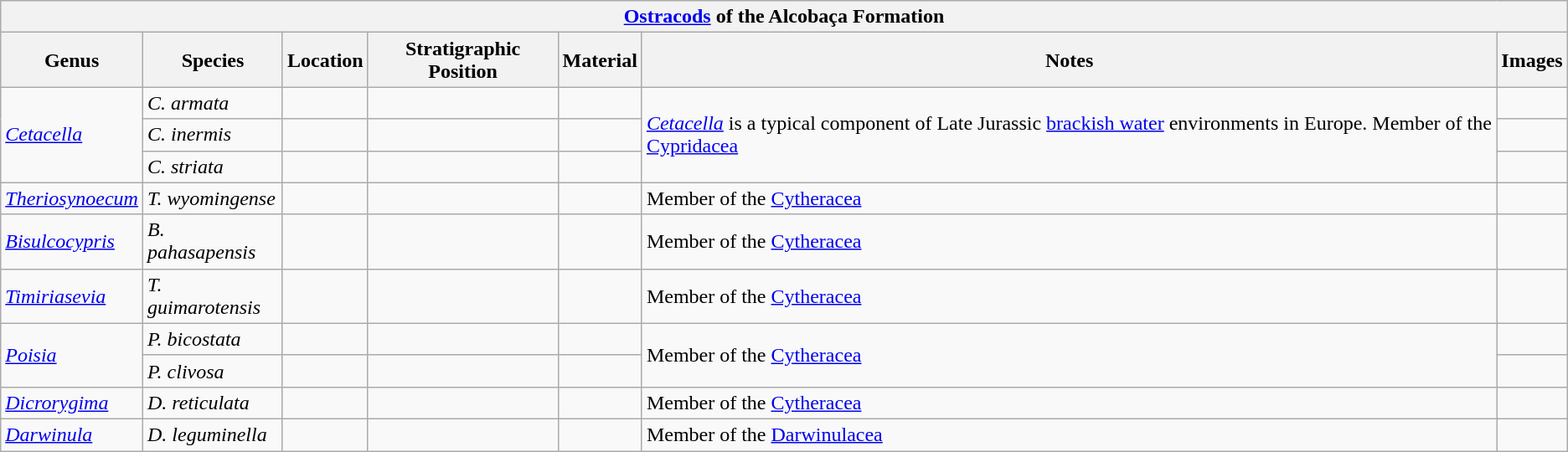<table class="wikitable">
<tr>
<th colspan="7"><a href='#'>Ostracods</a> of the <strong>Alcobaça Formation</strong></th>
</tr>
<tr>
<th>Genus</th>
<th>Species</th>
<th>Location</th>
<th>Stratigraphic Position</th>
<th>Material</th>
<th>Notes</th>
<th>Images</th>
</tr>
<tr>
<td rowspan="3"><em><a href='#'>Cetacella</a></em></td>
<td><em>C. armata</em></td>
<td></td>
<td></td>
<td></td>
<td rowspan="3"><em><a href='#'>Cetacella</a></em> is a typical component of Late Jurassic <a href='#'>brackish water</a> environments in Europe. Member of the <a href='#'>Cypridacea</a></td>
<td></td>
</tr>
<tr>
<td><em>C. inermis</em></td>
<td></td>
<td></td>
<td></td>
<td></td>
</tr>
<tr>
<td><em>C. striata</em></td>
<td></td>
<td></td>
<td></td>
<td></td>
</tr>
<tr>
<td><em><a href='#'>Theriosynoecum</a></em></td>
<td><em>T. wyomingense</em></td>
<td></td>
<td></td>
<td></td>
<td>Member of the <a href='#'>Cytheracea</a></td>
<td></td>
</tr>
<tr>
<td><em><a href='#'>Bisulcocypris</a></em></td>
<td><em>B. pahasapensis</em></td>
<td></td>
<td></td>
<td></td>
<td>Member of the <a href='#'>Cytheracea</a></td>
<td></td>
</tr>
<tr>
<td><em><a href='#'>Timiriasevia</a></em></td>
<td><em>T. guimarotensis</em></td>
<td></td>
<td></td>
<td></td>
<td>Member of the <a href='#'>Cytheracea</a></td>
<td></td>
</tr>
<tr>
<td rowspan="2"><em><a href='#'>Poisia</a></em></td>
<td><em>P. bicostata</em></td>
<td></td>
<td></td>
<td></td>
<td rowspan="2">Member of the <a href='#'>Cytheracea</a></td>
<td></td>
</tr>
<tr>
<td><em>P. clivosa</em></td>
<td></td>
<td></td>
<td></td>
<td></td>
</tr>
<tr>
<td><em><a href='#'>Dicrorygima</a></em></td>
<td><em>D. reticulata</em></td>
<td></td>
<td></td>
<td></td>
<td>Member of the <a href='#'>Cytheracea</a></td>
<td></td>
</tr>
<tr>
<td><em><a href='#'>Darwinula</a></em></td>
<td><em>D. leguminella</em></td>
<td></td>
<td></td>
<td></td>
<td>Member of the <a href='#'>Darwinulacea</a></td>
<td></td>
</tr>
</table>
